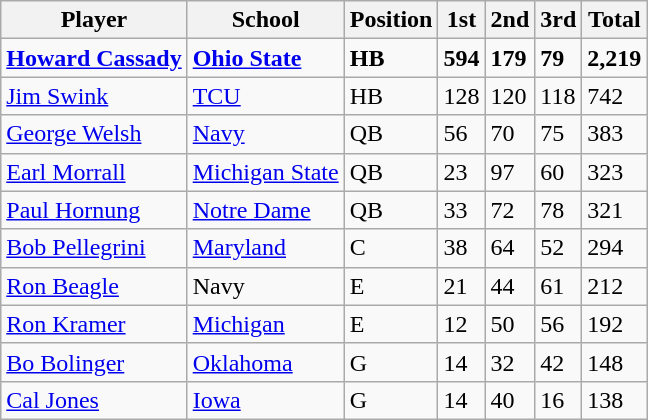<table class="wikitable">
<tr>
<th>Player</th>
<th>School</th>
<th>Position</th>
<th>1st</th>
<th>2nd</th>
<th>3rd</th>
<th>Total</th>
</tr>
<tr>
<td><strong><a href='#'>Howard Cassady</a></strong></td>
<td><strong><a href='#'>Ohio State</a></strong></td>
<td><strong>HB</strong></td>
<td><strong>594</strong></td>
<td><strong>179</strong></td>
<td><strong>79</strong></td>
<td><strong>2,219</strong></td>
</tr>
<tr>
<td><a href='#'>Jim Swink</a></td>
<td><a href='#'>TCU</a></td>
<td>HB</td>
<td>128</td>
<td>120</td>
<td>118</td>
<td>742</td>
</tr>
<tr>
<td><a href='#'>George Welsh</a></td>
<td><a href='#'>Navy</a></td>
<td>QB</td>
<td>56</td>
<td>70</td>
<td>75</td>
<td>383</td>
</tr>
<tr>
<td><a href='#'>Earl Morrall</a></td>
<td><a href='#'>Michigan State</a></td>
<td>QB</td>
<td>23</td>
<td>97</td>
<td>60</td>
<td>323</td>
</tr>
<tr>
<td><a href='#'>Paul Hornung</a></td>
<td><a href='#'>Notre Dame</a></td>
<td>QB</td>
<td>33</td>
<td>72</td>
<td>78</td>
<td>321</td>
</tr>
<tr>
<td><a href='#'>Bob Pellegrini</a></td>
<td><a href='#'>Maryland</a></td>
<td>C</td>
<td>38</td>
<td>64</td>
<td>52</td>
<td>294</td>
</tr>
<tr>
<td><a href='#'>Ron Beagle</a></td>
<td>Navy</td>
<td>E</td>
<td>21</td>
<td>44</td>
<td>61</td>
<td>212</td>
</tr>
<tr>
<td><a href='#'>Ron Kramer</a></td>
<td><a href='#'>Michigan</a></td>
<td>E</td>
<td>12</td>
<td>50</td>
<td>56</td>
<td>192</td>
</tr>
<tr>
<td><a href='#'>Bo Bolinger</a></td>
<td><a href='#'>Oklahoma</a></td>
<td>G</td>
<td>14</td>
<td>32</td>
<td>42</td>
<td>148</td>
</tr>
<tr>
<td><a href='#'>Cal Jones</a></td>
<td><a href='#'>Iowa</a></td>
<td>G</td>
<td>14</td>
<td>40</td>
<td>16</td>
<td>138</td>
</tr>
</table>
